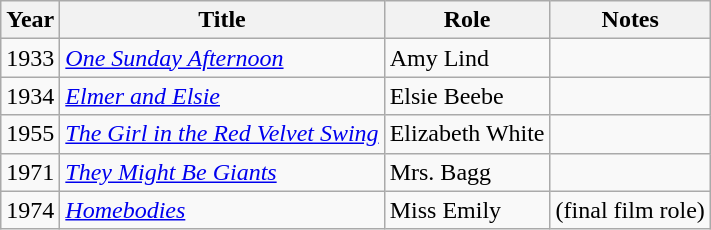<table class="wikitable">
<tr>
<th>Year</th>
<th>Title</th>
<th>Role</th>
<th>Notes</th>
</tr>
<tr>
<td>1933</td>
<td><em><a href='#'>One Sunday Afternoon</a></em></td>
<td>Amy Lind</td>
<td></td>
</tr>
<tr>
<td>1934</td>
<td><em><a href='#'>Elmer and Elsie</a></em></td>
<td>Elsie Beebe</td>
<td></td>
</tr>
<tr>
<td>1955</td>
<td><em><a href='#'>The Girl in the Red Velvet Swing</a></em></td>
<td>Elizabeth White</td>
<td></td>
</tr>
<tr>
<td>1971</td>
<td><em><a href='#'>They Might Be Giants</a></em></td>
<td>Mrs. Bagg</td>
<td></td>
</tr>
<tr>
<td>1974</td>
<td><em><a href='#'>Homebodies</a></em></td>
<td>Miss Emily</td>
<td>(final film role)</td>
</tr>
</table>
